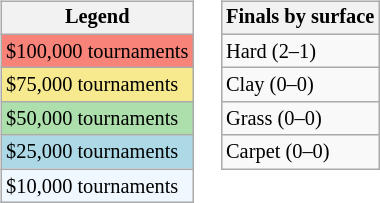<table>
<tr valign=top>
<td><br><table class=wikitable style="font-size:85%">
<tr>
<th>Legend</th>
</tr>
<tr style="background:#f88379;">
<td>$100,000 tournaments</td>
</tr>
<tr style="background:#f7e98e;">
<td>$75,000 tournaments</td>
</tr>
<tr style="background:#addfad;">
<td>$50,000 tournaments</td>
</tr>
<tr style="background:lightblue;">
<td>$25,000 tournaments</td>
</tr>
<tr style="background:#f0f8ff;">
<td>$10,000 tournaments</td>
</tr>
</table>
</td>
<td><br><table class=wikitable style="font-size:85%">
<tr>
<th>Finals by surface</th>
</tr>
<tr>
<td>Hard (2–1)</td>
</tr>
<tr>
<td>Clay (0–0)</td>
</tr>
<tr>
<td>Grass (0–0)</td>
</tr>
<tr>
<td>Carpet (0–0)</td>
</tr>
</table>
</td>
</tr>
</table>
